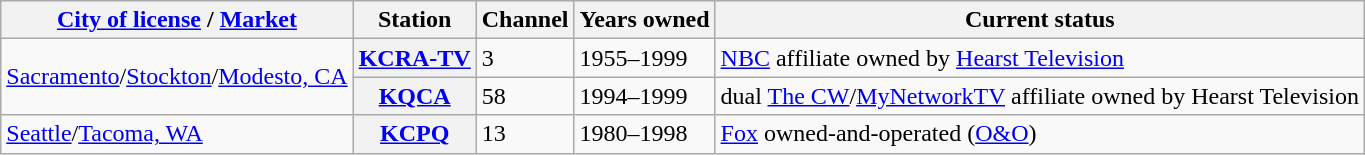<table class="wikitable">
<tr>
<th><a href='#'>City of license</a> / <a href='#'>Market</a></th>
<th>Station</th>
<th>Channel</th>
<th>Years owned</th>
<th>Current status</th>
</tr>
<tr>
<td rowspan="2"><a href='#'>Sacramento</a>/<a href='#'>Stockton</a>/<a href='#'>Modesto, CA</a></td>
<th><a href='#'>KCRA-TV</a></th>
<td>3</td>
<td>1955–1999</td>
<td><a href='#'>NBC</a> affiliate owned by <a href='#'>Hearst Television</a></td>
</tr>
<tr>
<th><a href='#'>KQCA</a></th>
<td>58</td>
<td>1994–1999</td>
<td>dual <a href='#'>The CW</a>/<a href='#'>MyNetworkTV</a> affiliate owned by Hearst Television</td>
</tr>
<tr>
<td><a href='#'>Seattle</a>/<a href='#'>Tacoma, WA</a></td>
<th><a href='#'>KCPQ</a></th>
<td>13</td>
<td>1980–1998</td>
<td><a href='#'>Fox</a> owned-and-operated (<a href='#'>O&O</a>)</td>
</tr>
</table>
